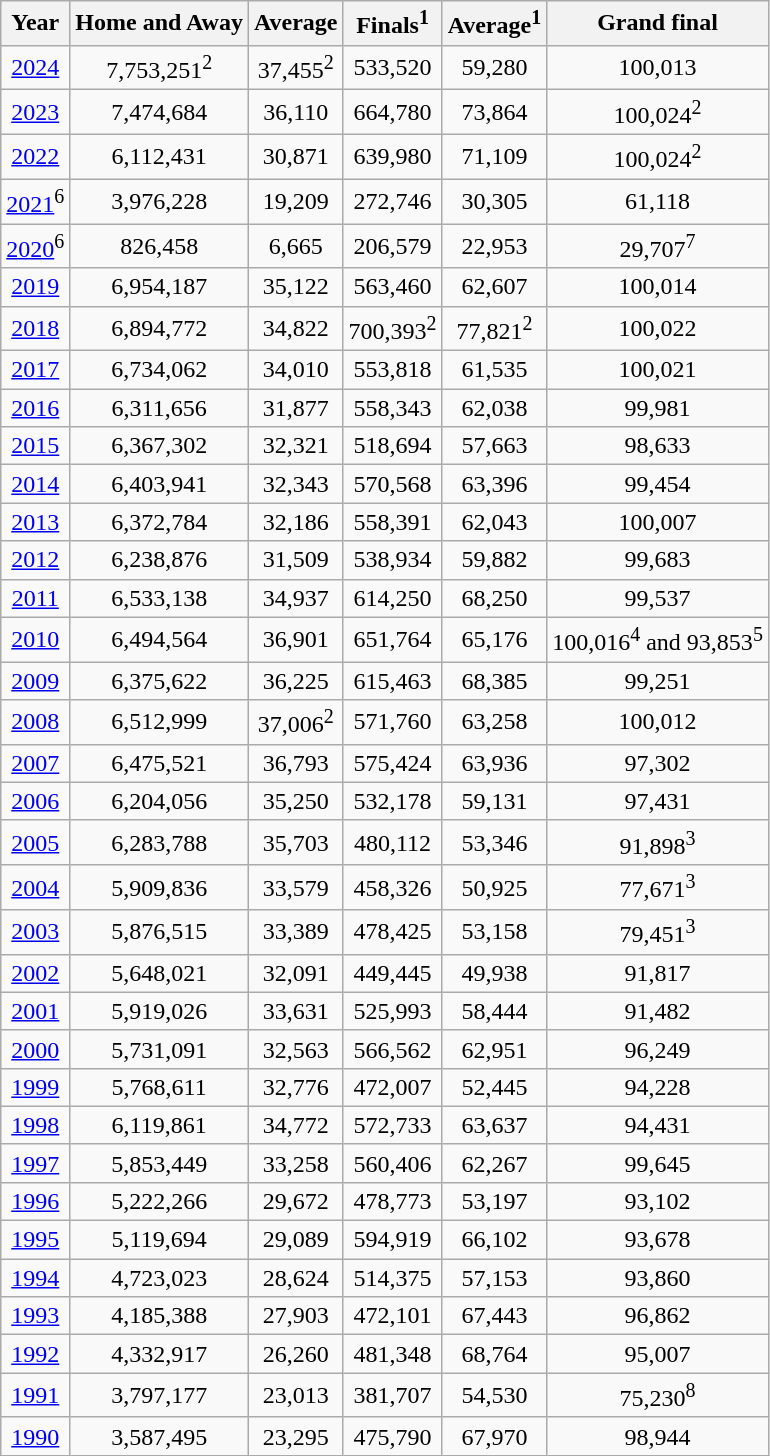<table class="wikitable sortable"  style="text-align: center;">
<tr>
<th>Year</th>
<th>Home and Away</th>
<th>Average</th>
<th>Finals<sup>1</sup></th>
<th>Average<sup>1</sup></th>
<th>Grand final</th>
</tr>
<tr>
<td><a href='#'>2024</a></td>
<td>7,753,251<sup>2</sup></td>
<td>37,455<sup>2</sup></td>
<td>533,520</td>
<td>59,280</td>
<td>100,013</td>
</tr>
<tr>
<td><a href='#'>2023</a></td>
<td>7,474,684</td>
<td>36,110</td>
<td>664,780</td>
<td>73,864</td>
<td>100,024<sup>2</sup></td>
</tr>
<tr>
<td><a href='#'>2022</a></td>
<td>6,112,431</td>
<td>30,871</td>
<td>639,980</td>
<td>71,109</td>
<td>100,024<sup>2</sup></td>
</tr>
<tr>
<td><a href='#'>2021</a><sup>6</sup></td>
<td>3,976,228</td>
<td>19,209</td>
<td>272,746</td>
<td>30,305</td>
<td>61,118</td>
</tr>
<tr>
<td><a href='#'>2020</a><sup>6</sup></td>
<td>826,458</td>
<td>6,665</td>
<td>206,579</td>
<td>22,953</td>
<td>29,707<sup>7</sup></td>
</tr>
<tr>
<td><a href='#'>2019</a></td>
<td>6,954,187</td>
<td>35,122</td>
<td>563,460</td>
<td>62,607</td>
<td>100,014</td>
</tr>
<tr>
<td><a href='#'>2018</a></td>
<td>6,894,772</td>
<td>34,822</td>
<td>700,393<sup>2</sup></td>
<td>77,821<sup>2</sup></td>
<td>100,022</td>
</tr>
<tr>
<td><a href='#'>2017</a></td>
<td>6,734,062</td>
<td>34,010</td>
<td>553,818</td>
<td>61,535</td>
<td>100,021</td>
</tr>
<tr>
<td><a href='#'>2016</a></td>
<td>6,311,656</td>
<td>31,877</td>
<td>558,343</td>
<td>62,038</td>
<td>99,981</td>
</tr>
<tr>
<td><a href='#'>2015</a></td>
<td>6,367,302</td>
<td>32,321</td>
<td>518,694</td>
<td>57,663</td>
<td>98,633</td>
</tr>
<tr>
<td><a href='#'>2014</a></td>
<td>6,403,941</td>
<td>32,343</td>
<td>570,568</td>
<td>63,396</td>
<td>99,454</td>
</tr>
<tr>
<td><a href='#'>2013</a></td>
<td>6,372,784</td>
<td>32,186</td>
<td>558,391</td>
<td>62,043</td>
<td>100,007</td>
</tr>
<tr>
<td><a href='#'>2012</a></td>
<td>6,238,876</td>
<td>31,509</td>
<td>538,934</td>
<td>59,882</td>
<td>99,683</td>
</tr>
<tr>
<td><a href='#'>2011</a></td>
<td>6,533,138</td>
<td>34,937</td>
<td>614,250</td>
<td>68,250</td>
<td>99,537</td>
</tr>
<tr>
<td><a href='#'>2010</a></td>
<td>6,494,564</td>
<td>36,901</td>
<td>651,764</td>
<td>65,176</td>
<td>100,016<sup>4</sup> and 93,853<sup>5</sup></td>
</tr>
<tr>
<td><a href='#'>2009</a></td>
<td>6,375,622</td>
<td>36,225</td>
<td>615,463</td>
<td>68,385</td>
<td>99,251</td>
</tr>
<tr>
<td><a href='#'>2008</a></td>
<td>6,512,999</td>
<td>37,006<sup>2</sup></td>
<td>571,760</td>
<td>63,258</td>
<td>100,012</td>
</tr>
<tr>
<td><a href='#'>2007</a></td>
<td>6,475,521</td>
<td>36,793</td>
<td>575,424</td>
<td>63,936</td>
<td>97,302</td>
</tr>
<tr>
<td><a href='#'>2006</a></td>
<td>6,204,056</td>
<td>35,250</td>
<td>532,178</td>
<td>59,131</td>
<td>97,431</td>
</tr>
<tr>
<td><a href='#'>2005</a></td>
<td>6,283,788</td>
<td>35,703</td>
<td>480,112</td>
<td>53,346</td>
<td>91,898<sup>3</sup></td>
</tr>
<tr>
<td><a href='#'>2004</a></td>
<td>5,909,836</td>
<td>33,579</td>
<td>458,326</td>
<td>50,925</td>
<td>77,671<sup>3</sup></td>
</tr>
<tr>
<td><a href='#'>2003</a></td>
<td>5,876,515</td>
<td>33,389</td>
<td>478,425</td>
<td>53,158</td>
<td>79,451<sup>3</sup></td>
</tr>
<tr>
<td><a href='#'>2002</a></td>
<td>5,648,021</td>
<td>32,091</td>
<td>449,445</td>
<td>49,938</td>
<td>91,817</td>
</tr>
<tr>
<td><a href='#'>2001</a></td>
<td>5,919,026</td>
<td>33,631</td>
<td>525,993</td>
<td>58,444</td>
<td>91,482</td>
</tr>
<tr>
<td><a href='#'>2000</a></td>
<td>5,731,091</td>
<td>32,563</td>
<td>566,562</td>
<td>62,951</td>
<td>96,249</td>
</tr>
<tr>
<td><a href='#'>1999</a></td>
<td>5,768,611</td>
<td>32,776</td>
<td>472,007</td>
<td>52,445</td>
<td>94,228</td>
</tr>
<tr>
<td><a href='#'>1998</a></td>
<td>6,119,861</td>
<td>34,772</td>
<td>572,733</td>
<td>63,637</td>
<td>94,431</td>
</tr>
<tr>
<td><a href='#'>1997</a></td>
<td>5,853,449</td>
<td>33,258</td>
<td>560,406</td>
<td>62,267</td>
<td>99,645</td>
</tr>
<tr>
<td><a href='#'>1996</a></td>
<td>5,222,266</td>
<td>29,672</td>
<td>478,773</td>
<td>53,197</td>
<td>93,102</td>
</tr>
<tr>
<td><a href='#'>1995</a></td>
<td>5,119,694</td>
<td>29,089</td>
<td>594,919</td>
<td>66,102</td>
<td>93,678</td>
</tr>
<tr>
<td><a href='#'>1994</a></td>
<td>4,723,023</td>
<td>28,624</td>
<td>514,375</td>
<td>57,153</td>
<td>93,860</td>
</tr>
<tr>
<td><a href='#'>1993</a></td>
<td>4,185,388</td>
<td>27,903</td>
<td>472,101</td>
<td>67,443</td>
<td>96,862</td>
</tr>
<tr>
<td><a href='#'>1992</a></td>
<td>4,332,917</td>
<td>26,260</td>
<td>481,348</td>
<td>68,764</td>
<td>95,007</td>
</tr>
<tr>
<td><a href='#'>1991</a></td>
<td>3,797,177</td>
<td>23,013</td>
<td>381,707</td>
<td>54,530</td>
<td>75,230<sup>8</sup></td>
</tr>
<tr>
<td><a href='#'>1990</a></td>
<td>3,587,495</td>
<td>23,295</td>
<td>475,790</td>
<td>67,970</td>
<td>98,944</td>
</tr>
</table>
